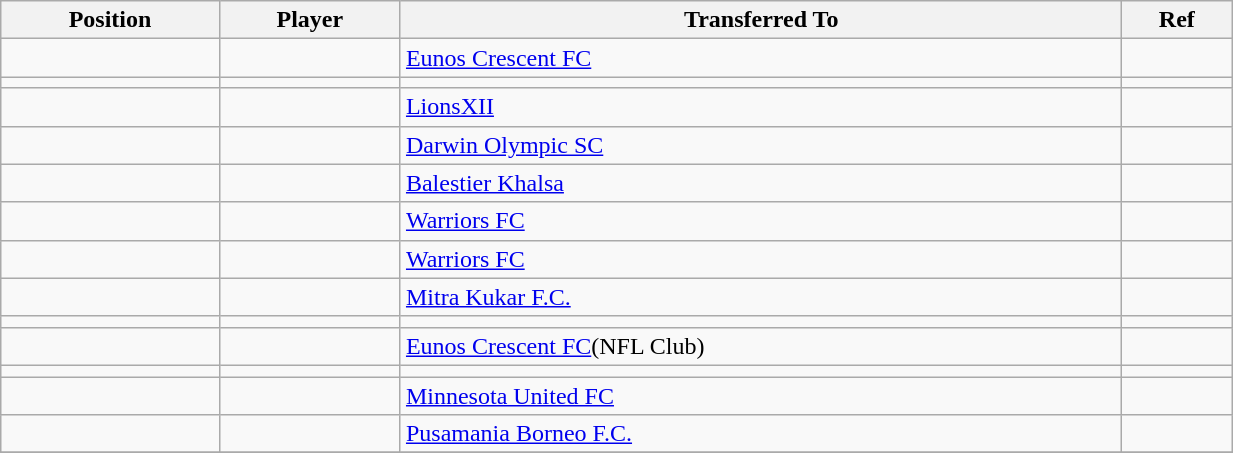<table class="wikitable sortable" style="width:65%; text-align:center; font-size:100%; text-align:left;">
<tr>
<th><strong>Position</strong></th>
<th><strong>Player</strong></th>
<th><strong>Transferred To</strong></th>
<th><strong>Ref</strong></th>
</tr>
<tr>
<td></td>
<td></td>
<td> <a href='#'>Eunos Crescent FC</a></td>
<td></td>
</tr>
<tr>
<td></td>
<td></td>
<td></td>
<td></td>
</tr>
<tr>
<td></td>
<td></td>
<td> <a href='#'>LionsXII</a></td>
<td></td>
</tr>
<tr>
<td></td>
<td></td>
<td> <a href='#'>Darwin Olympic SC</a></td>
<td></td>
</tr>
<tr>
<td></td>
<td></td>
<td><a href='#'>Balestier Khalsa</a></td>
<td></td>
</tr>
<tr>
<td></td>
<td></td>
<td> <a href='#'>Warriors FC</a></td>
<td></td>
</tr>
<tr>
<td></td>
<td></td>
<td> <a href='#'>Warriors FC</a></td>
<td></td>
</tr>
<tr>
<td></td>
<td></td>
<td> <a href='#'>Mitra Kukar F.C.</a></td>
<td></td>
</tr>
<tr>
<td></td>
<td></td>
<td></td>
<td></td>
</tr>
<tr>
<td></td>
<td></td>
<td> <a href='#'>Eunos Crescent FC</a>(NFL Club)</td>
<td></td>
</tr>
<tr>
<td></td>
<td></td>
<td></td>
<td></td>
</tr>
<tr>
<td></td>
<td></td>
<td> <a href='#'>Minnesota United FC</a></td>
<td></td>
</tr>
<tr>
<td></td>
<td></td>
<td> <a href='#'>Pusamania Borneo F.C.</a></td>
<td></td>
</tr>
<tr>
</tr>
</table>
